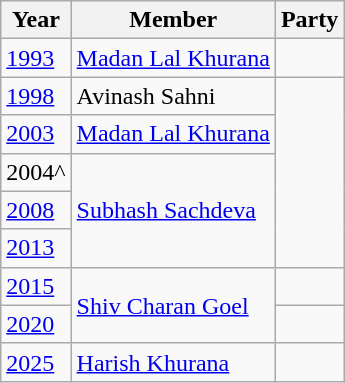<table class="wikitable">
<tr>
<th>Year</th>
<th>Member</th>
<th colspan=2>Party</th>
</tr>
<tr>
<td><a href='#'>1993</a></td>
<td><a href='#'>Madan Lal Khurana</a></td>
<td></td>
</tr>
<tr>
<td><a href='#'>1998</a></td>
<td>Avinash Sahni</td>
</tr>
<tr>
<td><a href='#'>2003</a></td>
<td><a href='#'>Madan Lal Khurana</a></td>
</tr>
<tr>
<td>2004^</td>
<td rowspan="3"><a href='#'>Subhash Sachdeva</a></td>
</tr>
<tr>
<td><a href='#'>2008</a></td>
</tr>
<tr>
<td><a href='#'>2013</a></td>
</tr>
<tr>
<td><a href='#'>2015</a></td>
<td rowspan="2"><a href='#'>Shiv Charan Goel</a></td>
<td></td>
</tr>
<tr>
<td><a href='#'>2020</a></td>
</tr>
<tr>
<td><a href='#'>2025</a></td>
<td><a href='#'>Harish Khurana</a></td>
<td></td>
</tr>
</table>
